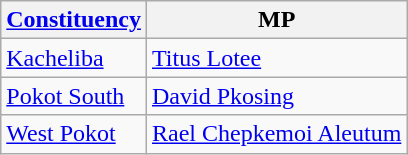<table class="wikitable sortable">
<tr>
<th><a href='#'>Constituency</a></th>
<th>MP</th>
</tr>
<tr>
<td><a href='#'>Kacheliba</a></td>
<td><a href='#'>Titus Lotee</a></td>
</tr>
<tr>
<td><a href='#'>Pokot South</a></td>
<td><a href='#'>David Pkosing</a></td>
</tr>
<tr>
<td><a href='#'>West Pokot</a></td>
<td><a href='#'>Rael Chepkemoi Aleutum</a></td>
</tr>
</table>
